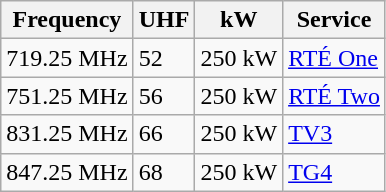<table class="wikitable sortable">
<tr>
<th>Frequency</th>
<th>UHF</th>
<th>kW</th>
<th>Service</th>
</tr>
<tr>
<td>719.25 MHz</td>
<td>52</td>
<td>250 kW</td>
<td><a href='#'>RTÉ One</a></td>
</tr>
<tr>
<td>751.25 MHz</td>
<td>56</td>
<td>250 kW</td>
<td><a href='#'>RTÉ Two</a></td>
</tr>
<tr>
<td>831.25 MHz</td>
<td>66</td>
<td>250 kW</td>
<td><a href='#'>TV3</a></td>
</tr>
<tr>
<td>847.25 MHz</td>
<td>68</td>
<td>250 kW</td>
<td><a href='#'>TG4</a></td>
</tr>
</table>
